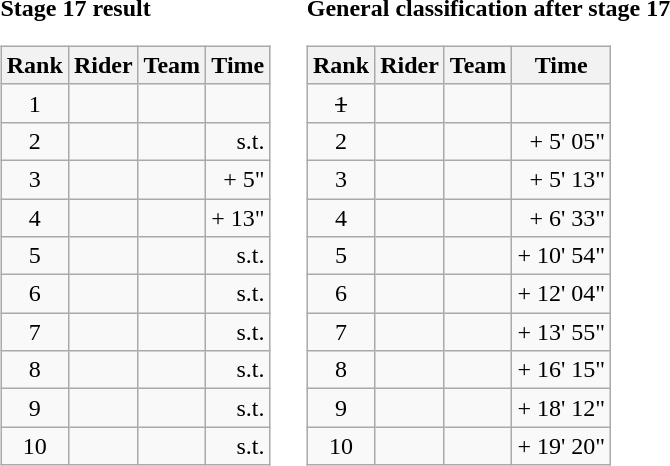<table>
<tr>
<td><strong>Stage 17 result</strong><br><table class="wikitable">
<tr>
<th scope="col">Rank</th>
<th scope="col">Rider</th>
<th scope="col">Team</th>
<th scope="col">Time</th>
</tr>
<tr>
<td style="text-align:center;">1</td>
<td></td>
<td></td>
<td style="text-align:right;"></td>
</tr>
<tr>
<td style="text-align:center;">2</td>
<td></td>
<td></td>
<td align="right">s.t.</td>
</tr>
<tr>
<td style="text-align:center;">3</td>
<td></td>
<td></td>
<td align="right">+ 5"</td>
</tr>
<tr>
<td style="text-align:center;">4</td>
<td></td>
<td></td>
<td align="right">+ 13"</td>
</tr>
<tr>
<td style="text-align:center;">5</td>
<td></td>
<td></td>
<td align="right">s.t.</td>
</tr>
<tr>
<td style="text-align:center;">6</td>
<td></td>
<td></td>
<td align="right">s.t.</td>
</tr>
<tr>
<td style="text-align:center;">7</td>
<td></td>
<td></td>
<td align="right">s.t.</td>
</tr>
<tr>
<td style="text-align:center;">8</td>
<td></td>
<td></td>
<td align="right">s.t.</td>
</tr>
<tr>
<td style="text-align:center;">9</td>
<td></td>
<td></td>
<td align="right">s.t.</td>
</tr>
<tr>
<td style="text-align:center;">10</td>
<td></td>
<td></td>
<td align="right">s.t.</td>
</tr>
</table>
</td>
<td></td>
<td><strong>General classification after stage 17</strong><br><table class="wikitable">
<tr>
<th scope="col">Rank</th>
<th scope="col">Rider</th>
<th scope="col">Team</th>
<th scope="col">Time</th>
</tr>
<tr>
<td style="text-align:center;"><del>1</del></td>
<td><del></del> </td>
<td><del></del></td>
<td style="text-align:right;"><del></del></td>
</tr>
<tr>
<td style="text-align:center;">2</td>
<td></td>
<td></td>
<td style="text-align:right;">+ 5' 05"</td>
</tr>
<tr>
<td style="text-align:center;">3</td>
<td></td>
<td></td>
<td style="text-align:right;">+ 5' 13"</td>
</tr>
<tr>
<td style="text-align:center;">4</td>
<td></td>
<td></td>
<td style="text-align:right;">+ 6' 33"</td>
</tr>
<tr>
<td style="text-align:center;">5</td>
<td></td>
<td></td>
<td style="text-align:right;">+ 10' 54"</td>
</tr>
<tr>
<td style="text-align:center;">6</td>
<td></td>
<td></td>
<td style="text-align:right;">+ 12' 04"</td>
</tr>
<tr>
<td style="text-align:center;">7</td>
<td></td>
<td></td>
<td style="text-align:right;">+ 13' 55"</td>
</tr>
<tr>
<td style="text-align:center;">8</td>
<td></td>
<td></td>
<td style="text-align:right;">+ 16' 15"</td>
</tr>
<tr>
<td style="text-align:center;">9</td>
<td></td>
<td></td>
<td style="text-align:right;">+ 18' 12"</td>
</tr>
<tr>
<td style="text-align:center;">10</td>
<td></td>
<td></td>
<td style="text-align:right;">+ 19' 20"</td>
</tr>
</table>
</td>
</tr>
</table>
